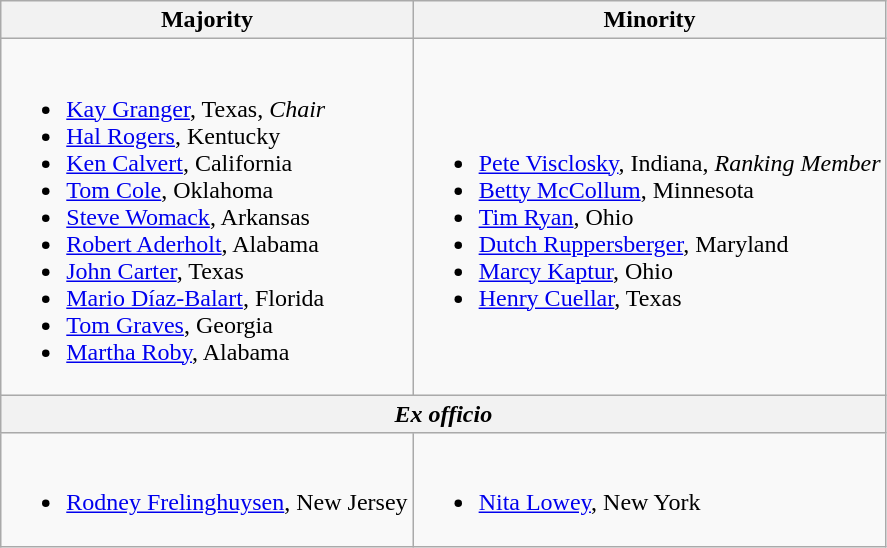<table class=wikitable>
<tr>
<th>Majority</th>
<th>Minority</th>
</tr>
<tr>
<td><br><ul><li><a href='#'>Kay Granger</a>, Texas, <em>Chair</em></li><li><a href='#'>Hal Rogers</a>, Kentucky</li><li><a href='#'>Ken Calvert</a>, California</li><li><a href='#'>Tom Cole</a>, Oklahoma</li><li><a href='#'>Steve Womack</a>, Arkansas</li><li><a href='#'>Robert Aderholt</a>, Alabama</li><li><a href='#'>John Carter</a>, Texas</li><li><a href='#'>Mario Díaz-Balart</a>, Florida</li><li><a href='#'>Tom Graves</a>, Georgia</li><li><a href='#'>Martha Roby</a>, Alabama</li></ul></td>
<td><br><ul><li><a href='#'>Pete Visclosky</a>, Indiana, <em>Ranking Member</em></li><li><a href='#'>Betty McCollum</a>, Minnesota</li><li><a href='#'>Tim Ryan</a>, Ohio</li><li><a href='#'>Dutch Ruppersberger</a>, Maryland</li><li><a href='#'>Marcy Kaptur</a>, Ohio</li><li><a href='#'>Henry Cuellar</a>, Texas</li></ul></td>
</tr>
<tr>
<th colspan=2><em>Ex officio</em></th>
</tr>
<tr>
<td><br><ul><li><a href='#'>Rodney Frelinghuysen</a>, New Jersey</li></ul></td>
<td><br><ul><li><a href='#'>Nita Lowey</a>, New York</li></ul></td>
</tr>
</table>
